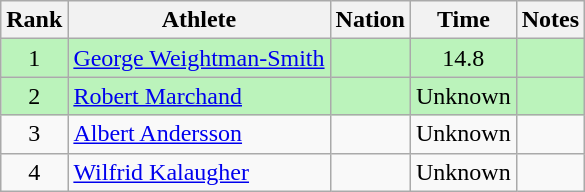<table class="wikitable sortable" style="text-align:center">
<tr>
<th>Rank</th>
<th>Athlete</th>
<th>Nation</th>
<th>Time</th>
<th>Notes</th>
</tr>
<tr bgcolor=bbf3bb>
<td>1</td>
<td align=left><a href='#'>George Weightman-Smith</a></td>
<td align=left></td>
<td>14.8</td>
<td></td>
</tr>
<tr bgcolor=bbf3bb>
<td>2</td>
<td align=left><a href='#'>Robert Marchand</a></td>
<td align=left></td>
<td>Unknown</td>
<td></td>
</tr>
<tr>
<td>3</td>
<td align=left><a href='#'>Albert Andersson</a></td>
<td align=left></td>
<td>Unknown</td>
<td></td>
</tr>
<tr>
<td>4</td>
<td align=left><a href='#'>Wilfrid Kalaugher</a></td>
<td align=left></td>
<td>Unknown</td>
<td></td>
</tr>
</table>
